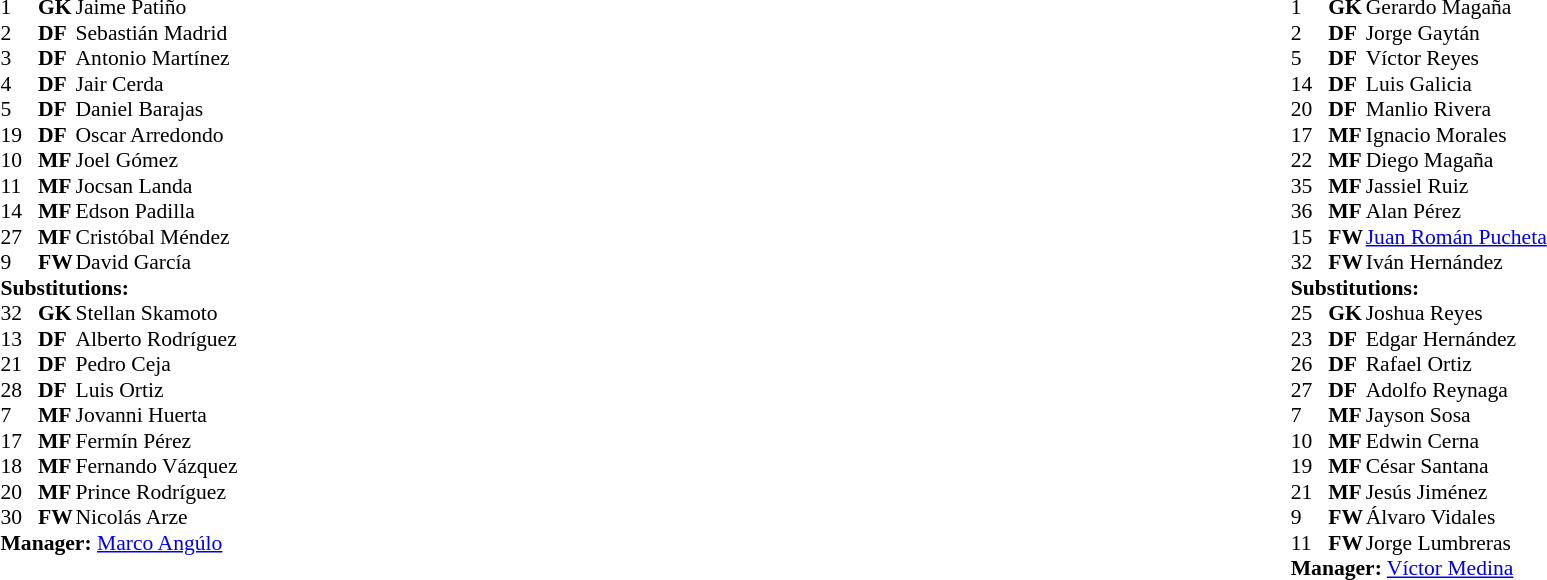<table width="100%">
<tr>
<td valign="top" width="50%"><br><table style="font-size: 90%" cellspacing="0" cellpadding="0">
<tr>
<th width="25"></th>
<th width="25"></th>
</tr>
<tr>
<td>1</td>
<td><strong>GK</strong></td>
<td> Jaime Patiño</td>
</tr>
<tr>
<td>2</td>
<td><strong>DF</strong></td>
<td> Sebastián Madrid</td>
</tr>
<tr>
<td>3</td>
<td><strong>DF</strong></td>
<td> Antonio Martínez</td>
</tr>
<tr>
<td>4</td>
<td><strong>DF</strong></td>
<td> Jair Cerda</td>
<td></td>
</tr>
<tr>
<td>5</td>
<td><strong>DF</strong></td>
<td> Daniel Barajas</td>
</tr>
<tr>
<td>19</td>
<td><strong>DF</strong></td>
<td> Oscar Arredondo</td>
</tr>
<tr>
<td>10</td>
<td><strong>MF</strong></td>
<td> Joel Gómez</td>
<td></td>
<td></td>
</tr>
<tr>
<td>11</td>
<td><strong>MF</strong></td>
<td> Jocsan Landa</td>
<td></td>
<td></td>
</tr>
<tr>
<td>14</td>
<td><strong>MF</strong></td>
<td> Edson Padilla</td>
</tr>
<tr>
<td>27</td>
<td><strong>MF</strong></td>
<td> Cristóbal Méndez</td>
<td></td>
<td></td>
</tr>
<tr>
<td>9</td>
<td><strong>FW</strong></td>
<td> David García</td>
<td></td>
</tr>
<tr>
<td colspan=3><strong>Substitutions:</strong></td>
</tr>
<tr>
<td>32</td>
<td><strong>GK</strong></td>
<td> Stellan Skamoto</td>
</tr>
<tr>
<td>13</td>
<td><strong>DF</strong></td>
<td> Alberto Rodríguez</td>
<td></td>
<td></td>
</tr>
<tr>
<td>21</td>
<td><strong>DF</strong></td>
<td> Pedro Ceja</td>
</tr>
<tr>
<td>28</td>
<td><strong>DF</strong></td>
<td> Luis Ortiz</td>
</tr>
<tr>
<td>7</td>
<td><strong>MF</strong></td>
<td> Jovanni Huerta</td>
<td></td>
<td></td>
</tr>
<tr>
<td>17</td>
<td><strong>MF</strong></td>
<td> Fermín Pérez</td>
</tr>
<tr>
<td>18</td>
<td><strong>MF</strong></td>
<td> Fernando Vázquez</td>
</tr>
<tr>
<td>20</td>
<td><strong>MF</strong></td>
<td> Prince Rodríguez</td>
<td></td>
<td></td>
</tr>
<tr>
<td>30</td>
<td><strong>FW</strong></td>
<td> Nicolás Arze</td>
</tr>
<tr>
<td colspan=3><strong>Manager:</strong>  <a href='#'>Marco Angúlo</a></td>
</tr>
<tr>
<td colspan=3></td>
</tr>
</table>
</td>
<td valign="top"></td>
<td valign="top" width="50%"><br><table style="font-size: 90%" cellspacing="0" cellpadding="0" align="center">
<tr>
<th width=25></th>
<th width=25></th>
</tr>
<tr>
<td>1</td>
<td><strong>GK</strong></td>
<td> Gerardo Magaña</td>
</tr>
<tr>
<td>2</td>
<td><strong>DF</strong></td>
<td> Jorge Gaytán</td>
<td></td>
<td></td>
</tr>
<tr>
<td>5</td>
<td><strong>DF</strong></td>
<td> Víctor Reyes</td>
<td></td>
<td></td>
</tr>
<tr>
<td>14</td>
<td><strong>DF</strong></td>
<td> Luis Galicia</td>
</tr>
<tr>
<td>20</td>
<td><strong>DF</strong></td>
<td> Manlio Rivera</td>
<td></td>
<td></td>
</tr>
<tr>
<td>17</td>
<td><strong>MF</strong></td>
<td> Ignacio Morales</td>
<td></td>
<td></td>
</tr>
<tr>
<td>22</td>
<td><strong>MF</strong></td>
<td> Diego Magaña</td>
</tr>
<tr>
<td>35</td>
<td><strong>MF</strong></td>
<td> Jassiel Ruiz</td>
<td></td>
</tr>
<tr>
<td>36</td>
<td><strong>MF</strong></td>
<td> Alan Pérez</td>
<td></td>
</tr>
<tr>
<td>15</td>
<td><strong>FW</strong></td>
<td> <a href='#'>Juan Román Pucheta</a></td>
</tr>
<tr>
<td>32</td>
<td><strong>FW</strong></td>
<td> Iván Hernández</td>
<td></td>
<td></td>
</tr>
<tr>
<td colspan=3><strong>Substitutions:</strong></td>
</tr>
<tr>
<td>25</td>
<td><strong>GK</strong></td>
<td> Joshua Reyes</td>
</tr>
<tr>
<td>23</td>
<td><strong>DF</strong></td>
<td> Edgar Hernández</td>
<td></td>
<td></td>
</tr>
<tr>
<td>26</td>
<td><strong>DF</strong></td>
<td> Rafael Ortiz</td>
</tr>
<tr>
<td>27</td>
<td><strong>DF</strong></td>
<td> Adolfo Reynaga</td>
</tr>
<tr>
<td>7</td>
<td><strong>MF</strong></td>
<td> Jayson Sosa</td>
</tr>
<tr>
<td>10</td>
<td><strong>MF</strong></td>
<td> Edwin Cerna</td>
<td></td>
<td></td>
</tr>
<tr>
<td>19</td>
<td><strong>MF</strong></td>
<td> César Santana</td>
<td></td>
<td></td>
</tr>
<tr>
<td>21</td>
<td><strong>MF</strong></td>
<td> Jesús Jiménez</td>
<td></td>
<td></td>
</tr>
<tr>
<td>9</td>
<td><strong>FW</strong></td>
<td> Álvaro Vidales</td>
</tr>
<tr>
<td>11</td>
<td><strong>FW</strong></td>
<td> Jorge Lumbreras</td>
<td></td>
<td></td>
</tr>
<tr>
<td colspan=3><strong>Manager:</strong>  <a href='#'>Víctor Medina</a></td>
</tr>
<tr>
<td colspan=3></td>
</tr>
</table>
</td>
</tr>
</table>
